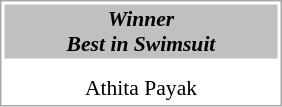<table style="border-spacing: 2px; border: 1px solid darkgray; font-size: 90%; float:right;">
<tr>
<td width=180px align=center colspan=5 bgcolor=#C0C0C0><strong><em>Winner<br>Best in Swimsuit</em></strong></td>
</tr>
<tr>
<td align=center></td>
</tr>
<tr>
<td align=center><strong></strong></td>
</tr>
<tr>
<td align=center>Athita Payak</td>
</tr>
</table>
